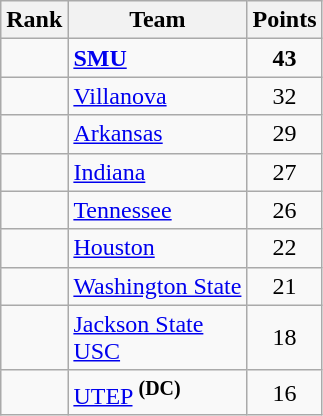<table class="wikitable sortable" style="text-align:center">
<tr>
<th>Rank</th>
<th>Team</th>
<th>Points</th>
</tr>
<tr>
<td></td>
<td align="left"><strong><a href='#'>SMU</a></strong></td>
<td><strong>43</strong></td>
</tr>
<tr>
<td></td>
<td align="left"><a href='#'>Villanova</a></td>
<td>32</td>
</tr>
<tr>
<td></td>
<td align="left"><a href='#'>Arkansas</a></td>
<td>29</td>
</tr>
<tr>
<td></td>
<td align="left"><a href='#'>Indiana</a></td>
<td>27</td>
</tr>
<tr>
<td></td>
<td align="left"><a href='#'>Tennessee</a></td>
<td>26</td>
</tr>
<tr>
<td></td>
<td align="left"><a href='#'>Houston</a></td>
<td>22</td>
</tr>
<tr>
<td></td>
<td align="left"><a href='#'>Washington State</a></td>
<td>21</td>
</tr>
<tr>
<td></td>
<td align="left"><a href='#'>Jackson State</a><br><a href='#'>USC</a></td>
<td>18</td>
</tr>
<tr>
<td></td>
<td align="left"><a href='#'>UTEP</a> <sup><strong>(DC)</strong></sup></td>
<td>16</td>
</tr>
</table>
